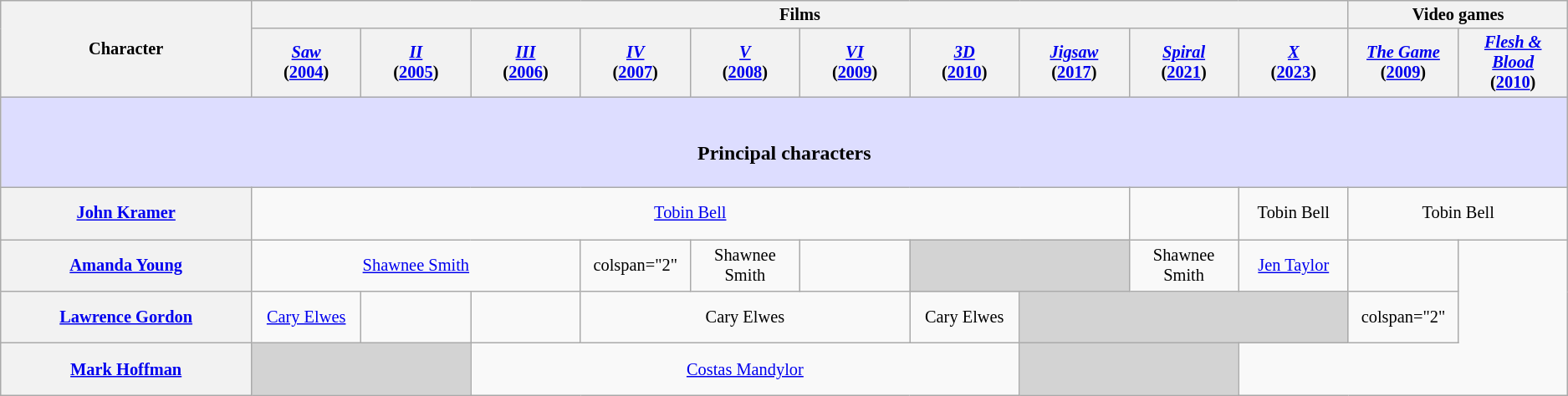<table class="wikitable" style="text-align:center; font-size:85%;">
<tr>
<th rowspan="2" width="16%">Character</th>
<th colspan="10">Films</th>
<th colspan="2">Video games</th>
</tr>
<tr>
<th width="7%"><em><a href='#'>Saw</a></em><br>(<a href='#'>2004</a>)</th>
<th width="7%"><em><a href='#'>II</a></em><br>(<a href='#'>2005</a>)</th>
<th width="7%"><em><a href='#'>III</a></em><br>(<a href='#'>2006</a>)</th>
<th width="7%"><em><a href='#'>IV</a></em><br>(<a href='#'>2007</a>)</th>
<th width="7%"><em><a href='#'>V</a></em><br>(<a href='#'>2008</a>)</th>
<th width="7%"><em><a href='#'>VI</a></em><br>(<a href='#'>2009</a>)</th>
<th width="7%"><em><a href='#'>3D</a></em><br>(<a href='#'>2010</a>)</th>
<th width="7%"><em><a href='#'>Jigsaw</a></em><br>(<a href='#'>2017</a>)</th>
<th width="7%"><em><a href='#'>Spiral</a></em><br>(<a href='#'>2021</a>)</th>
<th width="7%"><em><a href='#'>X</a></em><br>(<a href='#'>2023</a>)</th>
<th width="7%"><em><a href='#'>The Game</a></em><br>(<a href='#'>2009</a>)</th>
<th width="7%"><em><a href='#'>Flesh & Blood</a></em><br>(<a href='#'>2010</a>)</th>
</tr>
<tr>
<th colspan="13" style="background-color:#ddf;"><br><h3>Principal characters</h3>
</th>
</tr>
<tr>
<th height=35px><a href='#'>John Kramer<br></a></th>
<td colspan="8"><a href='#'>Tobin Bell</a></td>
<td></td>
<td>Tobin Bell</td>
<td colspan="2">Tobin Bell</td>
</tr>
<tr>
<th height=35px><a href='#'>Amanda Young</a></th>
<td colspan="3"><a href='#'>Shawnee Smith</a></td>
<td>colspan="2" </td>
<td>Shawnee Smith</td>
<td></td>
<td colspan="2" style="background-color:lightgrey;"> </td>
<td>Shawnee Smith</td>
<td><a href='#'>Jen Taylor</a></td>
<td></td>
</tr>
<tr>
<th height=35px><a href='#'>Lawrence Gordon</a></th>
<td><a href='#'>Cary Elwes</a></td>
<td></td>
<td></td>
<td colspan="3">Cary Elwes</td>
<td>Cary Elwes</td>
<td colspan="3" style="background-color:lightgrey;"> </td>
<td>colspan="2" </td>
</tr>
<tr>
<th height=35px><a href='#'>Mark Hoffman</a></th>
<td colspan="2" style="background-color:lightgrey;"> </td>
<td colspan="5"><a href='#'>Costas Mandylor</a></td>
<td colspan="2" style="background-color:lightgrey;"> <includeonly></td>
</tr>
</table>
